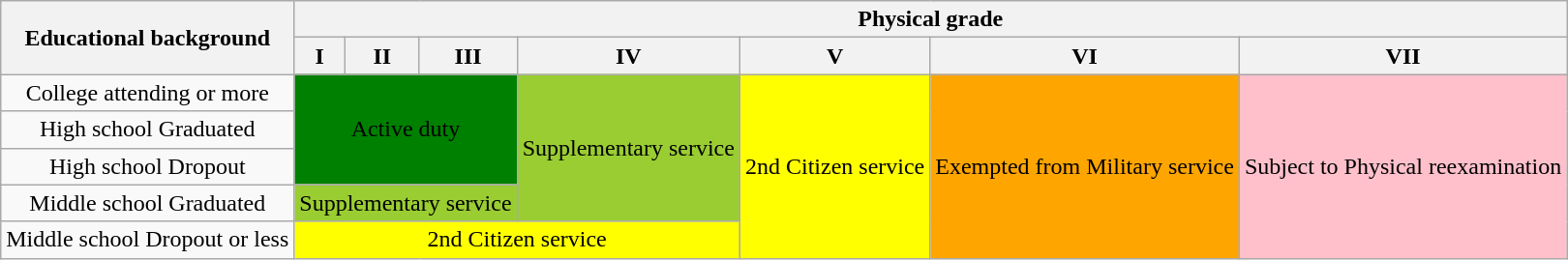<table class="wikitable">
<tr>
<th rowspan="2">Educational background</th>
<th colspan="7">Physical grade</th>
</tr>
<tr>
<th>I</th>
<th>II</th>
<th>III</th>
<th>IV</th>
<th>V</th>
<th>VI</th>
<th>VII</th>
</tr>
<tr>
<td div style="text-align:center">College attending or more</td>
<td colspan="3" rowspan="3" div style="background:green; text-align:center;">Active duty</td>
<td rowspan="4" div style="background:yellowgreen; text-align:center;">Supplementary service</td>
<td rowspan="5" div style="background:yellow; text-align:center;">2nd Citizen service</td>
<td rowspan="5" div style="background:orange; text-align:center;">Exempted from Military service</td>
<td rowspan="5" div style="background:pink; text-align:center;">Subject to Physical reexamination</td>
</tr>
<tr>
<td div style="text-align:center">High school Graduated</td>
</tr>
<tr>
<td div style="text-align:center">High school Dropout</td>
</tr>
<tr>
<td div style="text-align:center">Middle school Graduated</td>
<td colspan="3" div style="background:yellowgreen; text-align:center;">Supplementary service</td>
</tr>
<tr>
<td div style="text-align:center">Middle school Dropout or less</td>
<td colspan="4" div style="background:yellow; text-align:center;">2nd Citizen service</td>
</tr>
</table>
